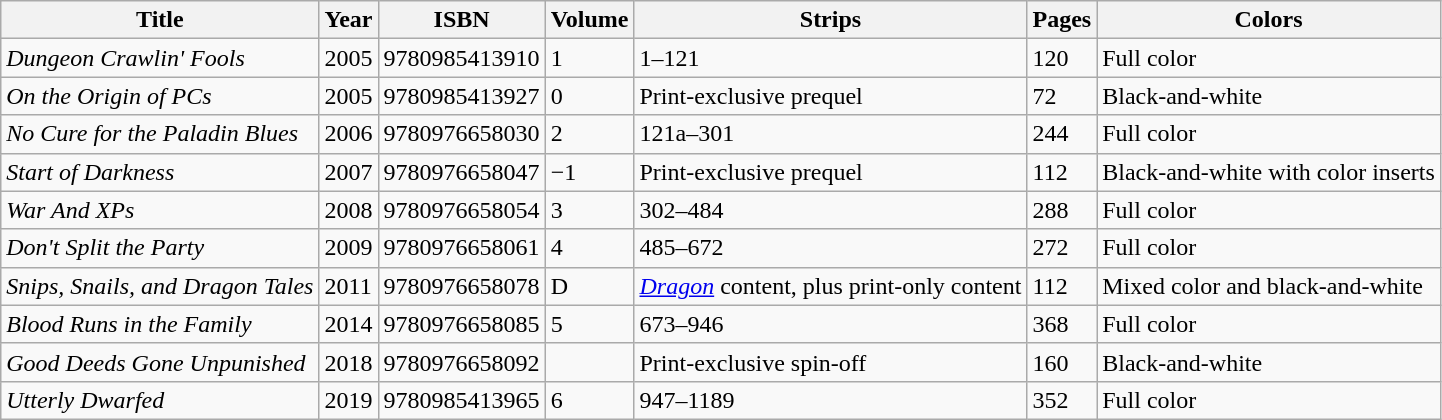<table class="wikitable sortable" border="1">
<tr>
<th>Title</th>
<th>Year</th>
<th>ISBN</th>
<th>Volume</th>
<th>Strips</th>
<th>Pages</th>
<th>Colors</th>
</tr>
<tr>
<td><em>Dungeon Crawlin' Fools</em></td>
<td>2005</td>
<td>9780985413910</td>
<td>1</td>
<td>1–121</td>
<td>120</td>
<td>Full color</td>
</tr>
<tr>
<td><em>On the Origin of PCs</em></td>
<td>2005</td>
<td>9780985413927</td>
<td>0</td>
<td>Print-exclusive prequel</td>
<td>72</td>
<td>Black-and-white</td>
</tr>
<tr>
<td><em>No Cure for the Paladin Blues</em></td>
<td>2006</td>
<td>9780976658030</td>
<td>2</td>
<td>121a–301</td>
<td>244</td>
<td>Full color</td>
</tr>
<tr>
<td><em>Start of Darkness</em></td>
<td>2007</td>
<td>9780976658047</td>
<td>−1</td>
<td>Print-exclusive prequel</td>
<td>112</td>
<td>Black-and-white with color inserts</td>
</tr>
<tr>
<td><em>War And XPs</em></td>
<td>2008</td>
<td>9780976658054</td>
<td>3</td>
<td>302–484</td>
<td>288</td>
<td>Full color</td>
</tr>
<tr>
<td><em>Don't Split the Party</em></td>
<td>2009</td>
<td>9780976658061</td>
<td>4</td>
<td>485–672</td>
<td>272</td>
<td>Full color</td>
</tr>
<tr>
<td><em>Snips, Snails, and Dragon Tales</em></td>
<td>2011</td>
<td>9780976658078</td>
<td>D</td>
<td><em><a href='#'>Dragon</a></em> content, plus print-only content</td>
<td>112</td>
<td>Mixed color and black-and-white</td>
</tr>
<tr>
<td><em>Blood Runs in the Family</em></td>
<td>2014</td>
<td>9780976658085</td>
<td>5</td>
<td>673–946</td>
<td>368</td>
<td>Full color</td>
</tr>
<tr>
<td><em>Good Deeds Gone Unpunished</em></td>
<td>2018</td>
<td>9780976658092</td>
<td></td>
<td>Print-exclusive spin-off</td>
<td>160</td>
<td>Black-and-white</td>
</tr>
<tr>
<td><em>Utterly Dwarfed</em></td>
<td>2019</td>
<td>9780985413965</td>
<td>6</td>
<td>947–1189</td>
<td>352</td>
<td>Full color</td>
</tr>
</table>
